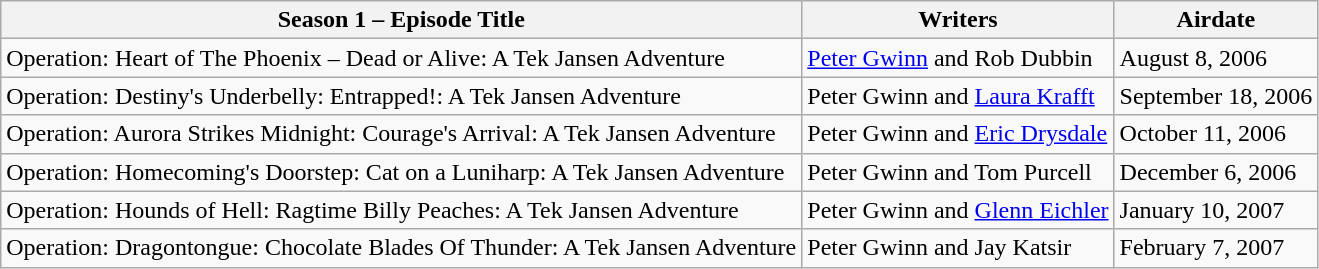<table class="wikitable">
<tr>
<th>Season 1 – Episode Title</th>
<th>Writers</th>
<th>Airdate</th>
</tr>
<tr>
<td>Operation: Heart of The Phoenix – Dead or Alive: A Tek Jansen Adventure</td>
<td><a href='#'>Peter Gwinn</a> and Rob Dubbin</td>
<td>August 8, 2006</td>
</tr>
<tr>
<td>Operation: Destiny's Underbelly: Entrapped!: A Tek Jansen Adventure</td>
<td>Peter Gwinn and <a href='#'>Laura Krafft</a></td>
<td>September 18, 2006</td>
</tr>
<tr>
<td>Operation: Aurora Strikes Midnight: Courage's Arrival: A Tek Jansen Adventure</td>
<td>Peter Gwinn and <a href='#'>Eric Drysdale</a></td>
<td>October 11, 2006</td>
</tr>
<tr>
<td>Operation: Homecoming's Doorstep: Cat on a Luniharp: A Tek Jansen Adventure</td>
<td>Peter Gwinn and Tom Purcell</td>
<td>December 6, 2006</td>
</tr>
<tr>
<td>Operation: Hounds of Hell: Ragtime Billy Peaches: A Tek Jansen Adventure</td>
<td>Peter Gwinn and <a href='#'>Glenn Eichler</a></td>
<td>January 10, 2007</td>
</tr>
<tr>
<td>Operation: Dragontongue: Chocolate Blades Of Thunder: A Tek Jansen Adventure</td>
<td>Peter Gwinn and Jay Katsir</td>
<td>February 7, 2007</td>
</tr>
</table>
